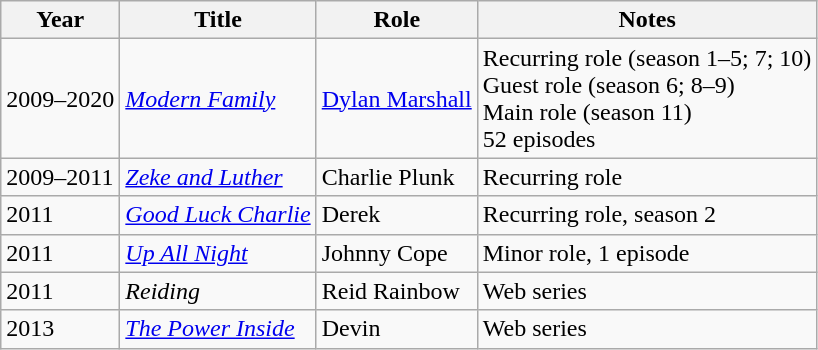<table class="wikitable sortable">
<tr>
<th>Year</th>
<th>Title</th>
<th>Role</th>
<th class="unsortable">Notes</th>
</tr>
<tr>
<td>2009–2020</td>
<td><em><a href='#'>Modern Family</a></em></td>
<td><a href='#'>Dylan Marshall</a></td>
<td>Recurring role (season 1–5; 7; 10)<br> Guest role (season 6; 8–9) <br>Main role (season 11)<br>52 episodes</td>
</tr>
<tr>
<td>2009–2011</td>
<td><em><a href='#'>Zeke and Luther</a></em></td>
<td>Charlie Plunk</td>
<td>Recurring role</td>
</tr>
<tr>
<td>2011</td>
<td><em><a href='#'>Good Luck Charlie</a></em></td>
<td>Derek</td>
<td>Recurring role, season 2</td>
</tr>
<tr>
<td>2011</td>
<td><em><a href='#'>Up All Night</a></em></td>
<td>Johnny Cope</td>
<td>Minor role, 1 episode</td>
</tr>
<tr>
<td>2011</td>
<td><em>Reiding</em></td>
<td>Reid Rainbow</td>
<td>Web series</td>
</tr>
<tr>
<td>2013</td>
<td><em><a href='#'>The Power Inside</a></em></td>
<td>Devin</td>
<td>Web series</td>
</tr>
</table>
